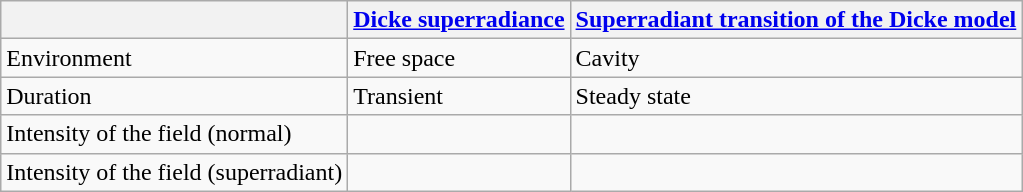<table class="wikitable">
<tr>
<th></th>
<th><a href='#'>Dicke superradiance</a></th>
<th><a href='#'>Superradiant transition of the Dicke model</a></th>
</tr>
<tr>
<td>Environment</td>
<td>Free space</td>
<td>Cavity</td>
</tr>
<tr>
<td>Duration</td>
<td>Transient</td>
<td>Steady state</td>
</tr>
<tr>
<td>Intensity of the field (normal)</td>
<td></td>
<td></td>
</tr>
<tr>
<td>Intensity of the field (superradiant)</td>
<td></td>
<td></td>
</tr>
</table>
